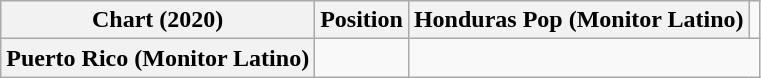<table class="wikitable sortable plainrowheaders" style="text-align:center;">
<tr>
<th>Chart (2020)</th>
<th>Position</th>
<th scope="row">Honduras Pop (Monitor Latino)</th>
<td></td>
</tr>
<tr>
<th scope="row">Puerto Rico (Monitor Latino)</th>
<td></td>
</tr>
</table>
